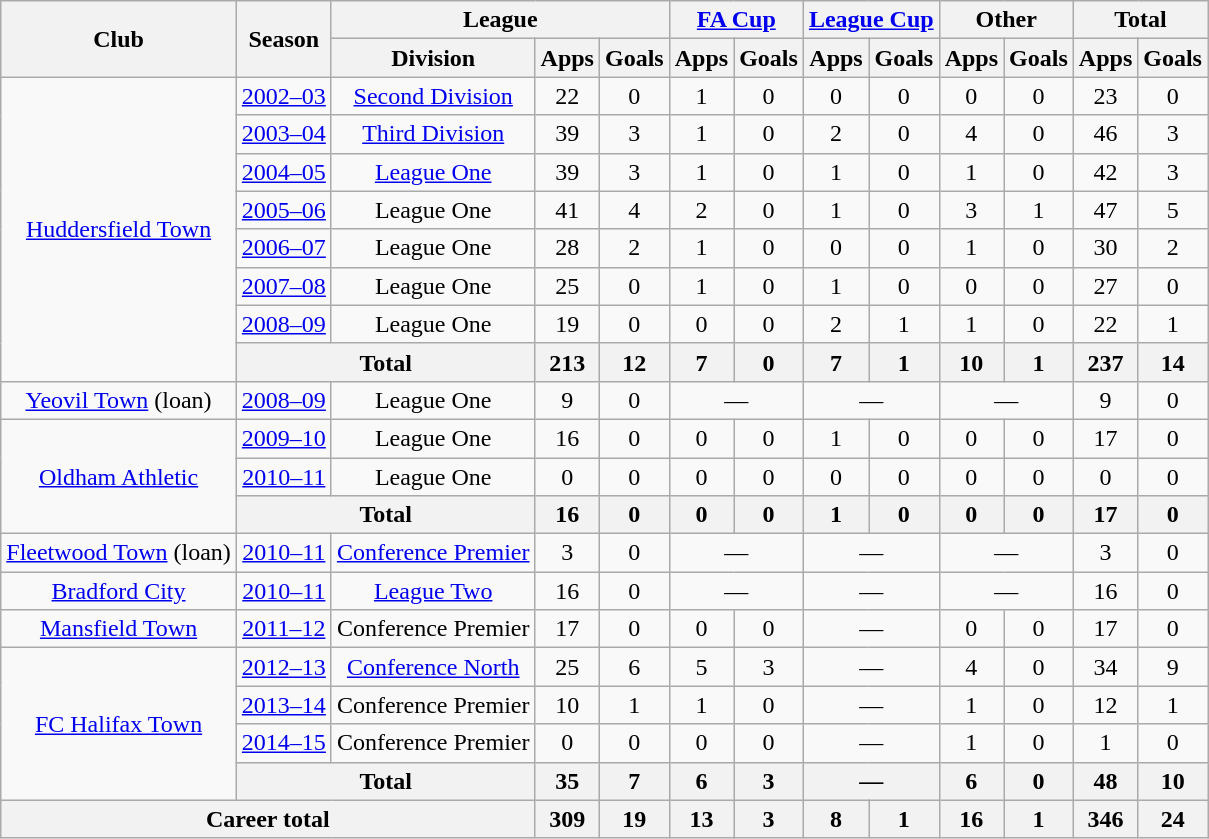<table class=wikitable style="text-align: center">
<tr>
<th rowspan=2>Club</th>
<th rowspan=2>Season</th>
<th colspan=3>League</th>
<th colspan=2><a href='#'>FA Cup</a></th>
<th colspan=2><a href='#'>League Cup</a></th>
<th colspan=2>Other</th>
<th colspan=2>Total</th>
</tr>
<tr>
<th>Division</th>
<th>Apps</th>
<th>Goals</th>
<th>Apps</th>
<th>Goals</th>
<th>Apps</th>
<th>Goals</th>
<th>Apps</th>
<th>Goals</th>
<th>Apps</th>
<th>Goals</th>
</tr>
<tr>
<td rowspan=8><a href='#'>Huddersfield Town</a></td>
<td><a href='#'>2002–03</a></td>
<td><a href='#'>Second Division</a></td>
<td>22</td>
<td>0</td>
<td>1</td>
<td>0</td>
<td>0</td>
<td>0</td>
<td>0</td>
<td>0</td>
<td>23</td>
<td>0</td>
</tr>
<tr>
<td><a href='#'>2003–04</a></td>
<td><a href='#'>Third Division</a></td>
<td>39</td>
<td>3</td>
<td>1</td>
<td>0</td>
<td>2</td>
<td>0</td>
<td>4</td>
<td>0</td>
<td>46</td>
<td>3</td>
</tr>
<tr>
<td><a href='#'>2004–05</a></td>
<td><a href='#'>League One</a></td>
<td>39</td>
<td>3</td>
<td>1</td>
<td>0</td>
<td>1</td>
<td>0</td>
<td>1</td>
<td>0</td>
<td>42</td>
<td>3</td>
</tr>
<tr>
<td><a href='#'>2005–06</a></td>
<td>League One</td>
<td>41</td>
<td>4</td>
<td>2</td>
<td>0</td>
<td>1</td>
<td>0</td>
<td>3</td>
<td>1</td>
<td>47</td>
<td>5</td>
</tr>
<tr>
<td><a href='#'>2006–07</a></td>
<td>League One</td>
<td>28</td>
<td>2</td>
<td>1</td>
<td>0</td>
<td>0</td>
<td>0</td>
<td>1</td>
<td>0</td>
<td>30</td>
<td>2</td>
</tr>
<tr>
<td><a href='#'>2007–08</a></td>
<td>League One</td>
<td>25</td>
<td>0</td>
<td>1</td>
<td>0</td>
<td>1</td>
<td>0</td>
<td>0</td>
<td>0</td>
<td>27</td>
<td>0</td>
</tr>
<tr>
<td><a href='#'>2008–09</a></td>
<td>League One</td>
<td>19</td>
<td>0</td>
<td>0</td>
<td>0</td>
<td>2</td>
<td>1</td>
<td>1</td>
<td>0</td>
<td>22</td>
<td>1</td>
</tr>
<tr>
<th colspan=2>Total</th>
<th>213</th>
<th>12</th>
<th>7</th>
<th>0</th>
<th>7</th>
<th>1</th>
<th>10</th>
<th>1</th>
<th>237</th>
<th>14</th>
</tr>
<tr>
<td><a href='#'>Yeovil Town</a> (loan)</td>
<td><a href='#'>2008–09</a></td>
<td>League One</td>
<td>9</td>
<td>0</td>
<td colspan=2>—</td>
<td colspan=2>—</td>
<td colspan=2>—</td>
<td>9</td>
<td>0</td>
</tr>
<tr>
<td rowspan=3><a href='#'>Oldham Athletic</a></td>
<td><a href='#'>2009–10</a></td>
<td>League One</td>
<td>16</td>
<td>0</td>
<td>0</td>
<td>0</td>
<td>1</td>
<td>0</td>
<td>0</td>
<td>0</td>
<td>17</td>
<td>0</td>
</tr>
<tr>
<td><a href='#'>2010–11</a></td>
<td>League One</td>
<td>0</td>
<td>0</td>
<td>0</td>
<td>0</td>
<td>0</td>
<td>0</td>
<td>0</td>
<td>0</td>
<td>0</td>
<td>0</td>
</tr>
<tr>
<th colspan=2>Total</th>
<th>16</th>
<th>0</th>
<th>0</th>
<th>0</th>
<th>1</th>
<th>0</th>
<th>0</th>
<th>0</th>
<th>17</th>
<th>0</th>
</tr>
<tr>
<td><a href='#'>Fleetwood Town</a> (loan)</td>
<td><a href='#'>2010–11</a></td>
<td><a href='#'>Conference Premier</a></td>
<td>3</td>
<td>0</td>
<td colspan=2>—</td>
<td colspan=2>—</td>
<td colspan=2>—</td>
<td>3</td>
<td>0</td>
</tr>
<tr>
<td><a href='#'>Bradford City</a></td>
<td><a href='#'>2010–11</a></td>
<td><a href='#'>League Two</a></td>
<td>16</td>
<td>0</td>
<td colspan=2>—</td>
<td colspan=2>—</td>
<td colspan=2>—</td>
<td>16</td>
<td>0</td>
</tr>
<tr>
<td><a href='#'>Mansfield Town</a></td>
<td><a href='#'>2011–12</a></td>
<td>Conference Premier</td>
<td>17</td>
<td>0</td>
<td>0</td>
<td>0</td>
<td colspan=2>—</td>
<td>0</td>
<td>0</td>
<td>17</td>
<td>0</td>
</tr>
<tr>
<td rowspan=4><a href='#'>FC Halifax Town</a></td>
<td><a href='#'>2012–13</a></td>
<td><a href='#'>Conference North</a></td>
<td>25</td>
<td>6</td>
<td>5</td>
<td>3</td>
<td colspan=2>—</td>
<td>4</td>
<td>0</td>
<td>34</td>
<td>9</td>
</tr>
<tr>
<td><a href='#'>2013–14</a></td>
<td>Conference Premier</td>
<td>10</td>
<td>1</td>
<td>1</td>
<td>0</td>
<td colspan=2>—</td>
<td>1</td>
<td>0</td>
<td>12</td>
<td>1</td>
</tr>
<tr>
<td><a href='#'>2014–15</a></td>
<td>Conference Premier</td>
<td>0</td>
<td>0</td>
<td>0</td>
<td>0</td>
<td colspan=2>—</td>
<td>1</td>
<td>0</td>
<td>1</td>
<td>0</td>
</tr>
<tr>
<th colspan=2>Total</th>
<th>35</th>
<th>7</th>
<th>6</th>
<th>3</th>
<th colspan=2>—</th>
<th>6</th>
<th>0</th>
<th>48</th>
<th>10</th>
</tr>
<tr>
<th colspan=3>Career total</th>
<th>309</th>
<th>19</th>
<th>13</th>
<th>3</th>
<th>8</th>
<th>1</th>
<th>16</th>
<th>1</th>
<th>346</th>
<th>24</th>
</tr>
</table>
